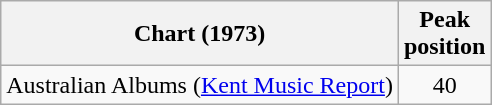<table class="wikitable">
<tr>
<th>Chart (1973)</th>
<th>Peak<br>position</th>
</tr>
<tr>
<td>Australian Albums (<a href='#'>Kent Music Report</a>)</td>
<td align="center">40</td>
</tr>
</table>
